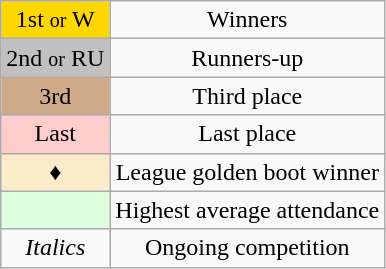<table class="wikitable" style="text-align:center">
<tr>
<td style=background:gold>1st <small>or</small> W</td>
<td>Winners</td>
</tr>
<tr>
<td style=background:silver>2nd <small>or</small> RU</td>
<td>Runners-up</td>
</tr>
<tr>
<td style=background:#CFAA88>3rd</td>
<td>Third place</td>
</tr>
<tr>
<td style=background:#FFCCCC>Last</td>
<td>Last place</td>
</tr>
<tr>
<td style=background:#FAECC8;">♦</td>
<td>League golden boot winner</td>
</tr>
<tr>
<td style="background:#dfd;"> </td>
<td>Highest average attendance</td>
</tr>
<tr>
<td><em>Italics</em></td>
<td>Ongoing competition</td>
</tr>
</table>
